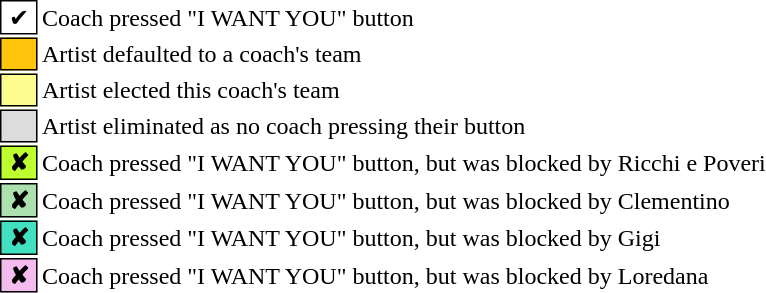<table class="toccolours" style="font-size: 100%">
<tr>
<td style="background: white; border: 1px solid black"> ✔ </td>
<td>Coach pressed "I WANT YOU" button</td>
</tr>
<tr>
<td style="background:#ffc40c; border: 1px solid black">    </td>
<td>Artist defaulted to a coach's team</td>
</tr>
<tr>
<td style="background:#fdfc8f; border: 1px solid black">    </td>
<td>Artist elected this coach's team</td>
</tr>
<tr>
<td style="background:#DCDCDC; border: 1px solid black">    </td>
<td>Artist eliminated as no coach pressing their button</td>
</tr>
<tr>
<td style="background:#bdff2f; border: 1px solid black"> <strong>✘</strong> </td>
<td>Coach pressed "I WANT YOU" button, but was blocked by Ricchi e Poveri</td>
</tr>
<tr>
<td style="background:#ace1af; border: 1px solid black"> <strong>✘</strong> </td>
<td>Coach pressed "I WANT YOU" button, but was blocked by Clementino</td>
</tr>
<tr>
<td style="background:#40e0c0; border: 1px solid black"> <strong>✘</strong> </td>
<td>Coach pressed "I WANT YOU" button, but was blocked by Gigi</td>
</tr>
<tr>
<td style="background:#f4bbee; border: 1px solid black"> <strong>✘</strong> </td>
<td>Coach pressed "I WANT YOU" button, but was blocked by Loredana</td>
</tr>
</table>
